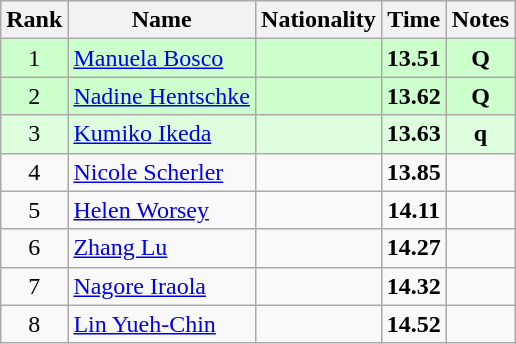<table class="wikitable sortable" style="text-align:center">
<tr>
<th>Rank</th>
<th>Name</th>
<th>Nationality</th>
<th>Time</th>
<th>Notes</th>
</tr>
<tr bgcolor=ccffcc>
<td>1</td>
<td align=left><a href='#'>Manuela Bosco</a></td>
<td align=left></td>
<td><strong>13.51</strong></td>
<td><strong>Q</strong></td>
</tr>
<tr bgcolor=ccffcc>
<td>2</td>
<td align=left><a href='#'>Nadine Hentschke</a></td>
<td align=left></td>
<td><strong>13.62</strong></td>
<td><strong>Q</strong></td>
</tr>
<tr bgcolor=ddffdd>
<td>3</td>
<td align=left><a href='#'>Kumiko Ikeda</a></td>
<td align=left></td>
<td><strong>13.63</strong></td>
<td><strong>q</strong></td>
</tr>
<tr>
<td>4</td>
<td align=left><a href='#'>Nicole Scherler</a></td>
<td align=left></td>
<td><strong>13.85</strong></td>
<td></td>
</tr>
<tr>
<td>5</td>
<td align=left><a href='#'>Helen Worsey</a></td>
<td align=left></td>
<td><strong>14.11</strong></td>
<td></td>
</tr>
<tr>
<td>6</td>
<td align=left><a href='#'>Zhang Lu</a></td>
<td align=left></td>
<td><strong>14.27</strong></td>
<td></td>
</tr>
<tr>
<td>7</td>
<td align=left><a href='#'>Nagore Iraola</a></td>
<td align=left></td>
<td><strong>14.32</strong></td>
<td></td>
</tr>
<tr>
<td>8</td>
<td align=left><a href='#'>Lin Yueh-Chin</a></td>
<td align=left></td>
<td><strong>14.52</strong></td>
<td></td>
</tr>
</table>
